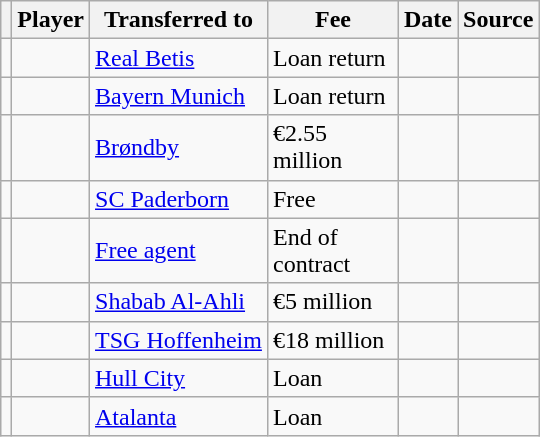<table class="wikitable plainrowheaders sortable">
<tr>
<th></th>
<th scope="col">Player</th>
<th>Transferred to</th>
<th style="width: 80px;">Fee</th>
<th scope="col">Date</th>
<th scope="col">Source</th>
</tr>
<tr>
<td align="center"></td>
<td></td>
<td> <a href='#'>Real Betis</a></td>
<td>Loan return</td>
<td></td>
<td></td>
</tr>
<tr>
<td align="center"></td>
<td></td>
<td> <a href='#'>Bayern Munich</a></td>
<td>Loan return</td>
<td></td>
<td></td>
</tr>
<tr>
<td align="center"></td>
<td></td>
<td> <a href='#'>Brøndby</a></td>
<td>€2.55 million</td>
<td></td>
<td></td>
</tr>
<tr>
<td align="center"></td>
<td></td>
<td> <a href='#'>SC Paderborn</a></td>
<td>Free</td>
<td></td>
<td></td>
</tr>
<tr>
<td align="center"></td>
<td></td>
<td><a href='#'>Free agent</a></td>
<td>End of contract</td>
<td></td>
<td></td>
</tr>
<tr>
<td align="center"></td>
<td></td>
<td> <a href='#'>Shabab Al-Ahli</a></td>
<td>€5 million</td>
<td></td>
<td></td>
</tr>
<tr>
<td align="center"></td>
<td></td>
<td> <a href='#'>TSG Hoffenheim</a></td>
<td>€18 million</td>
<td></td>
<td></td>
</tr>
<tr>
<td align="center"></td>
<td></td>
<td> <a href='#'>Hull City</a></td>
<td>Loan</td>
<td></td>
<td></td>
</tr>
<tr>
<td align="center"></td>
<td></td>
<td> <a href='#'>Atalanta</a></td>
<td>Loan</td>
<td></td>
<td></td>
</tr>
</table>
